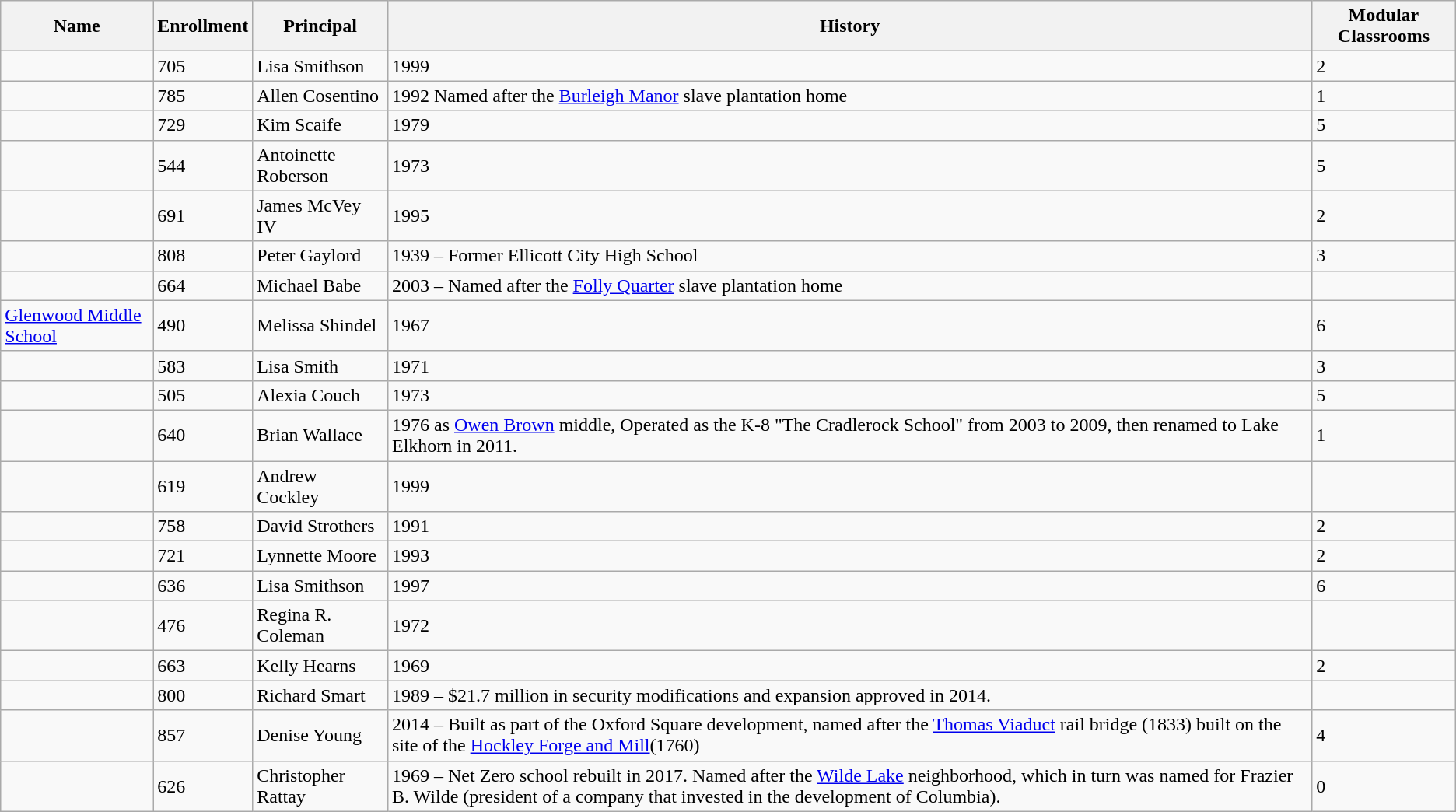<table class="wikitable sortable">
<tr>
<th>Name</th>
<th>Enrollment</th>
<th>Principal</th>
<th>History</th>
<th>Modular Classrooms</th>
</tr>
<tr>
<td></td>
<td>705</td>
<td>Lisa Smithson</td>
<td>1999</td>
<td>2</td>
</tr>
<tr>
<td></td>
<td>785</td>
<td>Allen Cosentino</td>
<td>1992 Named after the <a href='#'>Burleigh Manor</a> slave plantation home</td>
<td>1</td>
</tr>
<tr>
<td></td>
<td>729</td>
<td>Kim Scaife</td>
<td>1979</td>
<td>5</td>
</tr>
<tr>
<td></td>
<td>544</td>
<td>Antoinette Roberson</td>
<td>1973</td>
<td>5</td>
</tr>
<tr>
<td></td>
<td>691</td>
<td>James McVey IV</td>
<td>1995</td>
<td>2</td>
</tr>
<tr>
<td></td>
<td>808</td>
<td>Peter Gaylord</td>
<td>1939 – Former Ellicott City High School</td>
<td>3</td>
</tr>
<tr>
<td></td>
<td>664</td>
<td>Michael Babe</td>
<td>2003 – Named after the <a href='#'>Folly Quarter</a> slave plantation home</td>
<td></td>
</tr>
<tr>
<td><a href='#'>Glenwood Middle School</a> </td>
<td>490</td>
<td>Melissa Shindel</td>
<td>1967</td>
<td>6</td>
</tr>
<tr>
<td></td>
<td>583</td>
<td>Lisa Smith</td>
<td>1971</td>
<td>3</td>
</tr>
<tr>
<td></td>
<td>505</td>
<td>Alexia Couch</td>
<td>1973</td>
<td>5</td>
</tr>
<tr>
<td></td>
<td>640</td>
<td>Brian Wallace</td>
<td>1976 as <a href='#'>Owen Brown</a> middle, Operated as the K-8 "The Cradlerock School" from 2003 to 2009, then renamed to Lake Elkhorn in 2011.</td>
<td>1</td>
</tr>
<tr>
<td></td>
<td>619</td>
<td>Andrew Cockley</td>
<td>1999</td>
<td></td>
</tr>
<tr>
<td></td>
<td>758</td>
<td>David Strothers</td>
<td>1991</td>
<td>2</td>
</tr>
<tr>
<td></td>
<td>721</td>
<td>Lynnette Moore</td>
<td>1993</td>
<td>2</td>
</tr>
<tr>
<td></td>
<td>636</td>
<td>Lisa Smithson</td>
<td>1997</td>
<td>6</td>
</tr>
<tr>
<td></td>
<td>476</td>
<td>Regina R. Coleman</td>
<td>1972</td>
<td></td>
</tr>
<tr>
<td></td>
<td>663</td>
<td>Kelly Hearns</td>
<td>1969</td>
<td>2</td>
</tr>
<tr>
<td></td>
<td>800</td>
<td>Richard Smart</td>
<td>1989 – $21.7 million in security modifications and expansion approved in 2014.</td>
<td></td>
</tr>
<tr>
<td></td>
<td>857</td>
<td>Denise Young</td>
<td>2014 – Built as part of the Oxford Square development, named after the <a href='#'>Thomas Viaduct</a> rail bridge (1833) built on the site of the <a href='#'>Hockley Forge and Mill</a>(1760)</td>
<td>4</td>
</tr>
<tr>
<td></td>
<td>626</td>
<td>Christopher Rattay</td>
<td>1969 – Net Zero school rebuilt in 2017. Named after the <a href='#'>Wilde Lake</a> neighborhood, which in turn was named for Frazier B. Wilde (president of a company that invested in the development of Columbia).</td>
<td>0</td>
</tr>
</table>
